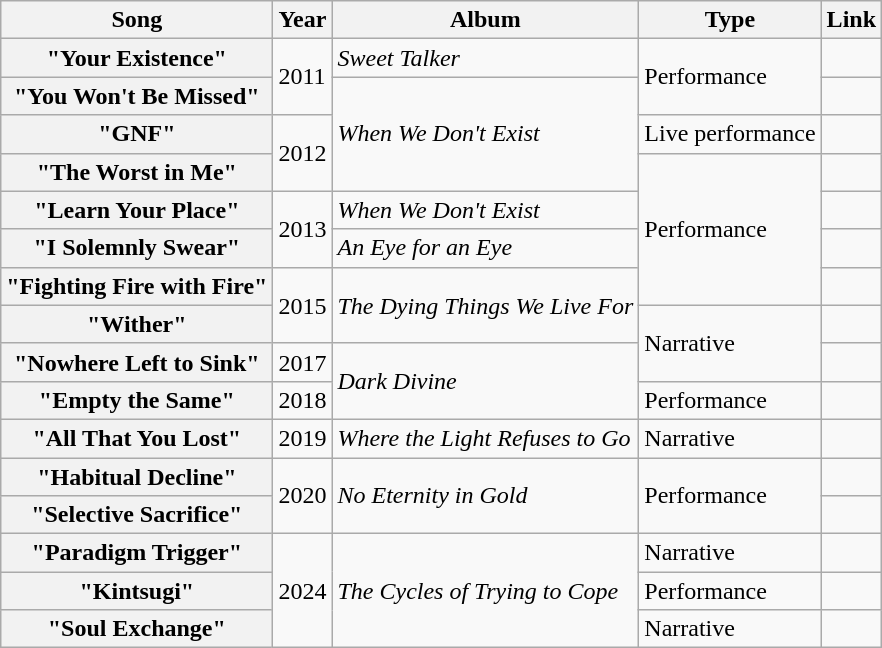<table class="wikitable plainrowheaders">
<tr>
<th>Song</th>
<th>Year</th>
<th>Album</th>
<th>Type</th>
<th>Link</th>
</tr>
<tr>
<th scope="row">"Your Existence"</th>
<td rowspan=2>2011</td>
<td><em>Sweet Talker</em></td>
<td rowspan=2>Performance</td>
<td></td>
</tr>
<tr>
<th scope="row">"You Won't Be Missed"</th>
<td rowspan=3><em>When We Don't Exist</em></td>
<td></td>
</tr>
<tr>
<th scope="row">"GNF"</th>
<td rowspan=2>2012</td>
<td>Live performance</td>
<td></td>
</tr>
<tr>
<th scope="row">"The Worst in Me"</th>
<td rowspan=4>Performance</td>
<td></td>
</tr>
<tr>
<th scope="row">"Learn Your Place"</th>
<td rowspan=2>2013</td>
<td><em>When We Don't Exist</em> </td>
<td></td>
</tr>
<tr>
<th scope="row">"I Solemnly Swear"</th>
<td><em>An Eye for an Eye</em></td>
<td></td>
</tr>
<tr>
<th scope="row">"Fighting Fire with Fire"</th>
<td rowspan=2>2015</td>
<td rowspan=2><em>The Dying Things We Live For</em></td>
<td></td>
</tr>
<tr>
<th scope="row">"Wither"</th>
<td rowspan=2>Narrative</td>
<td></td>
</tr>
<tr>
<th scope="row">"Nowhere Left to Sink"</th>
<td>2017</td>
<td rowspan=2><em>Dark Divine</em></td>
<td></td>
</tr>
<tr>
<th scope="row">"Empty the Same"</th>
<td>2018</td>
<td>Performance</td>
<td></td>
</tr>
<tr>
<th scope="row">"All That You Lost"</th>
<td>2019</td>
<td><em>Where the Light Refuses to Go</em></td>
<td>Narrative</td>
<td></td>
</tr>
<tr>
<th scope="row">"Habitual Decline"</th>
<td rowspan=2>2020</td>
<td rowspan=2><em>No Eternity in Gold</em></td>
<td rowspan=2>Performance</td>
<td></td>
</tr>
<tr>
<th scope="row">"Selective Sacrifice"</th>
<td></td>
</tr>
<tr>
<th scope="row">"Paradigm Trigger"</th>
<td rowspan=3>2024</td>
<td rowspan=3><em>The Cycles of Trying to Cope</em></td>
<td>Narrative</td>
<td></td>
</tr>
<tr>
<th scope="row">"Kintsugi"</th>
<td>Performance</td>
<td></td>
</tr>
<tr>
<th scope="row">"Soul Exchange"</th>
<td>Narrative</td>
</tr>
</table>
